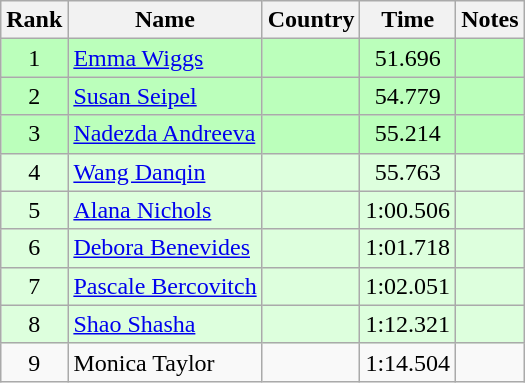<table class="wikitable" style="text-align:center">
<tr>
<th>Rank</th>
<th>Name</th>
<th>Country</th>
<th>Time</th>
<th>Notes</th>
</tr>
<tr bgcolor=bbffbb>
<td>1</td>
<td align="left"><a href='#'>Emma Wiggs</a></td>
<td align="left"></td>
<td>51.696</td>
<td></td>
</tr>
<tr bgcolor=bbffbb>
<td>2</td>
<td align="left"><a href='#'>Susan Seipel</a></td>
<td align="left"></td>
<td>54.779</td>
<td></td>
</tr>
<tr bgcolor=bbffbb>
<td>3</td>
<td align="left"><a href='#'>Nadezda Andreeva</a></td>
<td align="left"></td>
<td>55.214</td>
<td></td>
</tr>
<tr bgcolor=ddffdd>
<td>4</td>
<td align="left"><a href='#'>Wang Danqin</a></td>
<td align="left"></td>
<td>55.763</td>
<td></td>
</tr>
<tr bgcolor=ddffdd>
<td>5</td>
<td align="left"><a href='#'>Alana Nichols</a></td>
<td align="left"></td>
<td>1:00.506</td>
<td></td>
</tr>
<tr bgcolor=ddffdd>
<td>6</td>
<td align="left"><a href='#'>Debora Benevides</a></td>
<td align="left"></td>
<td>1:01.718</td>
<td></td>
</tr>
<tr bgcolor=ddffdd>
<td>7</td>
<td align="left"><a href='#'>Pascale Bercovitch</a></td>
<td align="left"></td>
<td>1:02.051</td>
<td></td>
</tr>
<tr bgcolor=ddffdd>
<td>8</td>
<td align="left"><a href='#'>Shao Shasha</a></td>
<td align="left"></td>
<td>1:12.321</td>
<td></td>
</tr>
<tr>
<td>9</td>
<td align="left">Monica Taylor</td>
<td align="left"></td>
<td>1:14.504</td>
<td></td>
</tr>
</table>
